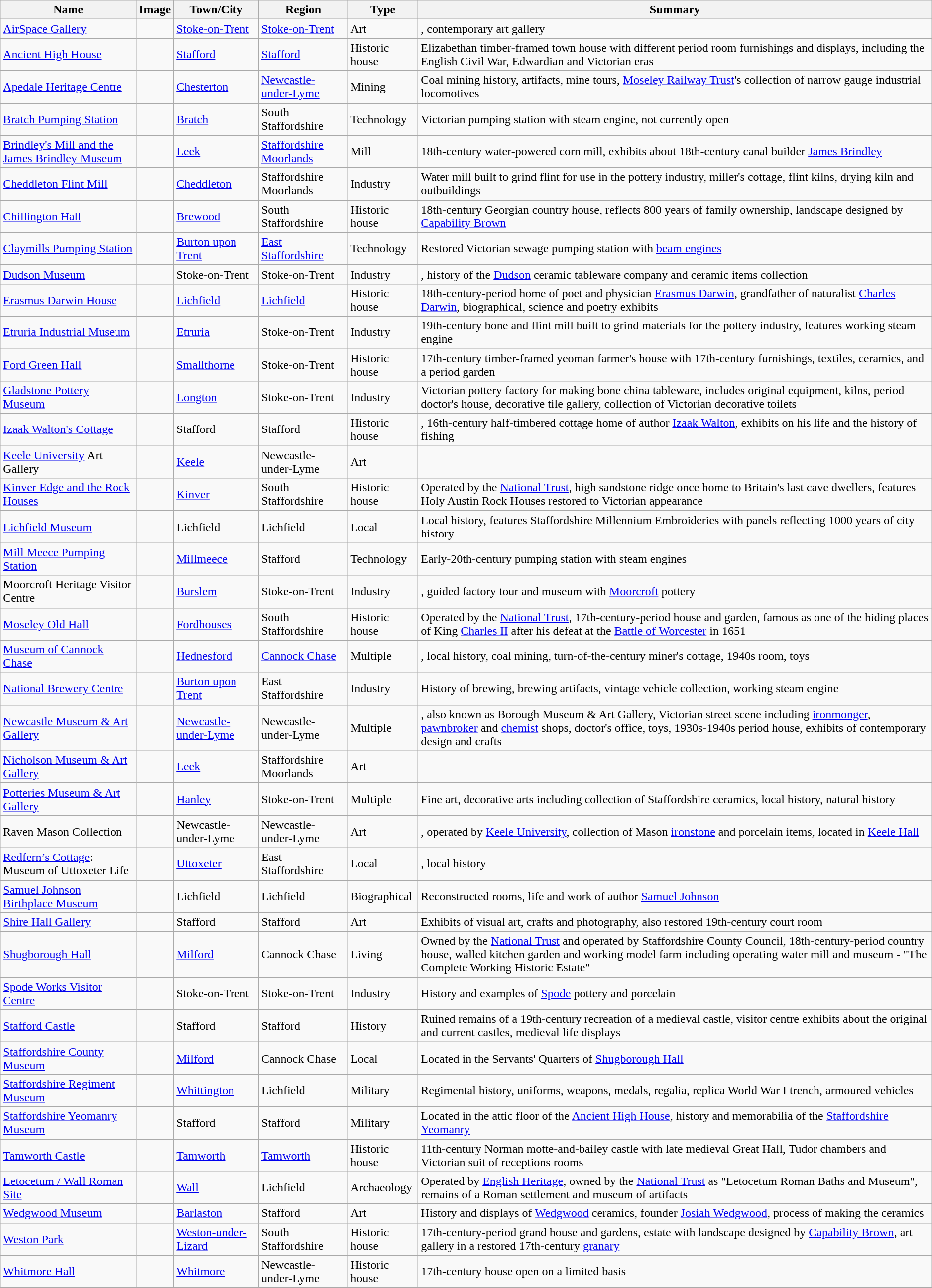<table class="wikitable sortable">
<tr>
<th>Name</th>
<th>Image</th>
<th>Town/City</th>
<th>Region</th>
<th>Type</th>
<th>Summary</th>
</tr>
<tr>
<td><a href='#'>AirSpace Gallery</a></td>
<td></td>
<td><a href='#'>Stoke-on-Trent</a></td>
<td><a href='#'>Stoke-on-Trent</a></td>
<td>Art</td>
<td>, contemporary art gallery</td>
</tr>
<tr>
<td><a href='#'>Ancient High House</a></td>
<td></td>
<td><a href='#'>Stafford</a></td>
<td><a href='#'>Stafford</a></td>
<td>Historic house</td>
<td>Elizabethan timber-framed town house with different period room furnishings and displays, including the English Civil War, Edwardian  and Victorian eras</td>
</tr>
<tr>
<td><a href='#'>Apedale Heritage Centre</a></td>
<td></td>
<td><a href='#'>Chesterton</a></td>
<td><a href='#'>Newcastle-under-Lyme</a></td>
<td>Mining</td>
<td>Coal mining history, artifacts, mine tours, <a href='#'>Moseley Railway Trust</a>'s collection of narrow gauge industrial locomotives</td>
</tr>
<tr>
<td><a href='#'>Bratch Pumping Station</a></td>
<td></td>
<td><a href='#'>Bratch</a></td>
<td>South Staffordshire</td>
<td>Technology</td>
<td>Victorian pumping station with steam engine, not currently open</td>
</tr>
<tr>
<td><a href='#'>Brindley's Mill and the James Brindley Museum</a></td>
<td></td>
<td><a href='#'>Leek</a></td>
<td><a href='#'>Staffordshire Moorlands</a></td>
<td>Mill</td>
<td>18th-century water-powered corn mill, exhibits about 18th-century canal builder <a href='#'>James Brindley</a></td>
</tr>
<tr>
<td><a href='#'>Cheddleton Flint Mill</a></td>
<td></td>
<td><a href='#'>Cheddleton</a></td>
<td>Staffordshire Moorlands</td>
<td>Industry</td>
<td>Water mill built to grind flint for use in the pottery industry, miller's cottage, flint kilns, drying kiln and outbuildings</td>
</tr>
<tr>
<td><a href='#'>Chillington Hall</a></td>
<td></td>
<td><a href='#'>Brewood</a></td>
<td>South Staffordshire</td>
<td>Historic house</td>
<td>18th-century Georgian country house, reflects 800 years of family ownership, landscape designed by <a href='#'>Capability Brown</a></td>
</tr>
<tr>
<td><a href='#'>Claymills Pumping Station</a></td>
<td></td>
<td><a href='#'>Burton upon Trent</a></td>
<td><a href='#'>East Staffordshire</a></td>
<td>Technology</td>
<td>Restored Victorian sewage pumping station with <a href='#'>beam engines</a></td>
</tr>
<tr>
<td><a href='#'>Dudson Museum</a></td>
<td></td>
<td>Stoke-on-Trent</td>
<td>Stoke-on-Trent</td>
<td>Industry</td>
<td>, history of the <a href='#'>Dudson</a> ceramic tableware company and ceramic items collection</td>
</tr>
<tr>
<td><a href='#'>Erasmus Darwin House</a></td>
<td></td>
<td><a href='#'>Lichfield</a></td>
<td><a href='#'>Lichfield</a></td>
<td>Historic house</td>
<td>18th-century-period home of poet and physician <a href='#'>Erasmus Darwin</a>, grandfather of naturalist <a href='#'>Charles Darwin</a>, biographical, science and poetry exhibits</td>
</tr>
<tr>
<td><a href='#'>Etruria Industrial Museum</a></td>
<td></td>
<td><a href='#'>Etruria</a></td>
<td>Stoke-on-Trent</td>
<td>Industry</td>
<td>19th-century bone and flint mill built to grind materials for the pottery industry, features working steam engine</td>
</tr>
<tr>
<td><a href='#'>Ford Green Hall</a></td>
<td></td>
<td><a href='#'>Smallthorne</a></td>
<td>Stoke-on-Trent</td>
<td>Historic house</td>
<td>17th-century timber-framed yeoman farmer's house with 17th-century furnishings, textiles, ceramics, and a period garden</td>
</tr>
<tr>
<td><a href='#'>Gladstone Pottery Museum</a></td>
<td></td>
<td><a href='#'>Longton</a></td>
<td>Stoke-on-Trent</td>
<td>Industry</td>
<td>Victorian pottery factory for making bone china tableware, includes original equipment, kilns, period doctor's house, decorative tile gallery, collection of Victorian decorative toilets</td>
</tr>
<tr>
<td><a href='#'>Izaak Walton's Cottage</a></td>
<td></td>
<td>Stafford</td>
<td>Stafford</td>
<td>Historic house</td>
<td>, 16th-century half-timbered cottage home of author <a href='#'>Izaak Walton</a>, exhibits on his life and the history of fishing</td>
</tr>
<tr>
<td><a href='#'>Keele University</a> Art Gallery</td>
<td></td>
<td><a href='#'>Keele</a></td>
<td>Newcastle-under-Lyme</td>
<td>Art</td>
<td></td>
</tr>
<tr>
<td><a href='#'>Kinver Edge and the Rock Houses</a></td>
<td></td>
<td><a href='#'>Kinver</a></td>
<td>South Staffordshire</td>
<td>Historic house</td>
<td>Operated by the <a href='#'>National Trust</a>, high sandstone ridge once home to Britain's last cave dwellers, features Holy Austin Rock Houses restored to Victorian appearance</td>
</tr>
<tr>
<td><a href='#'>Lichfield Museum</a></td>
<td></td>
<td>Lichfield</td>
<td>Lichfield</td>
<td>Local</td>
<td>Local history, features Staffordshire Millennium Embroideries with panels reflecting 1000 years of city history</td>
</tr>
<tr>
<td><a href='#'>Mill Meece Pumping Station</a></td>
<td></td>
<td><a href='#'>Millmeece</a></td>
<td>Stafford</td>
<td>Technology</td>
<td>Early-20th-century pumping station with steam engines</td>
</tr>
<tr>
<td>Moorcroft Heritage Visitor Centre</td>
<td></td>
<td><a href='#'>Burslem</a></td>
<td>Stoke-on-Trent</td>
<td>Industry</td>
<td>, guided factory tour and museum with <a href='#'>Moorcroft</a> pottery</td>
</tr>
<tr>
<td><a href='#'>Moseley Old Hall</a></td>
<td></td>
<td><a href='#'>Fordhouses</a></td>
<td>South Staffordshire</td>
<td>Historic house</td>
<td>Operated by the <a href='#'>National Trust</a>, 17th-century-period house and garden, famous as one of the hiding places of King <a href='#'>Charles II</a> after his defeat at the <a href='#'>Battle of Worcester</a> in 1651</td>
</tr>
<tr>
<td><a href='#'>Museum of Cannock Chase</a></td>
<td></td>
<td><a href='#'>Hednesford</a></td>
<td><a href='#'>Cannock Chase</a></td>
<td>Multiple</td>
<td>, local history, coal mining, turn-of-the-century miner's cottage, 1940s room, toys</td>
</tr>
<tr>
<td><a href='#'>National Brewery Centre</a></td>
<td></td>
<td><a href='#'>Burton upon Trent</a></td>
<td>East Staffordshire</td>
<td>Industry</td>
<td>History of brewing, brewing artifacts, vintage vehicle collection, working steam engine</td>
</tr>
<tr>
<td><a href='#'>Newcastle Museum & Art Gallery</a></td>
<td></td>
<td><a href='#'>Newcastle-under-Lyme</a></td>
<td>Newcastle-under-Lyme</td>
<td>Multiple</td>
<td>, also known as Borough Museum & Art Gallery, Victorian street scene including <a href='#'>ironmonger</a>, <a href='#'>pawnbroker</a> and <a href='#'>chemist</a> shops, doctor's office, toys, 1930s-1940s period house, exhibits of contemporary design and crafts</td>
</tr>
<tr>
<td><a href='#'>Nicholson Museum & Art Gallery</a></td>
<td></td>
<td><a href='#'>Leek</a></td>
<td>Staffordshire Moorlands</td>
<td>Art</td>
<td></td>
</tr>
<tr>
<td><a href='#'>Potteries Museum & Art Gallery</a></td>
<td></td>
<td><a href='#'>Hanley</a></td>
<td>Stoke-on-Trent</td>
<td>Multiple</td>
<td>Fine art, decorative arts including collection of Staffordshire ceramics, local history, natural history</td>
</tr>
<tr>
<td>Raven Mason Collection</td>
<td></td>
<td>Newcastle-under-Lyme</td>
<td>Newcastle-under-Lyme</td>
<td>Art</td>
<td>, operated by <a href='#'>Keele University</a>, collection of Mason <a href='#'>ironstone</a> and porcelain items, located in <a href='#'>Keele Hall</a></td>
</tr>
<tr>
<td><a href='#'>Redfern’s Cottage</a>: Museum of Uttoxeter Life</td>
<td></td>
<td><a href='#'>Uttoxeter</a></td>
<td>East Staffordshire</td>
<td>Local</td>
<td>, local history</td>
</tr>
<tr>
<td><a href='#'>Samuel Johnson Birthplace Museum</a></td>
<td></td>
<td>Lichfield</td>
<td>Lichfield</td>
<td>Biographical</td>
<td>Reconstructed rooms, life and work of author <a href='#'>Samuel Johnson</a></td>
</tr>
<tr>
<td><a href='#'>Shire Hall Gallery</a></td>
<td></td>
<td>Stafford</td>
<td>Stafford</td>
<td>Art</td>
<td>Exhibits of visual art, crafts and photography, also restored 19th-century court room</td>
</tr>
<tr>
<td><a href='#'>Shugborough Hall</a></td>
<td></td>
<td><a href='#'>Milford</a></td>
<td>Cannock Chase</td>
<td>Living</td>
<td>Owned by the <a href='#'>National Trust</a> and operated by Staffordshire County Council, 18th-century-period country house, walled kitchen garden and working model farm including operating water mill and museum - "The Complete Working Historic Estate"</td>
</tr>
<tr>
<td><a href='#'>Spode Works Visitor Centre</a></td>
<td></td>
<td>Stoke-on-Trent</td>
<td>Stoke-on-Trent</td>
<td>Industry</td>
<td>History and examples of <a href='#'>Spode</a> pottery and porcelain</td>
</tr>
<tr>
<td><a href='#'>Stafford Castle</a></td>
<td></td>
<td>Stafford</td>
<td>Stafford</td>
<td>History</td>
<td>Ruined remains of a 19th-century recreation of a medieval castle, visitor centre exhibits about the original and current castles, medieval life displays</td>
</tr>
<tr>
<td><a href='#'>Staffordshire County Museum</a></td>
<td></td>
<td><a href='#'>Milford</a></td>
<td>Cannock Chase</td>
<td>Local</td>
<td>Located in the Servants' Quarters of <a href='#'>Shugborough Hall</a></td>
</tr>
<tr>
<td><a href='#'>Staffordshire Regiment Museum</a></td>
<td></td>
<td><a href='#'>Whittington</a></td>
<td>Lichfield</td>
<td>Military</td>
<td>Regimental history, uniforms, weapons, medals, regalia, replica World War I trench, armoured vehicles</td>
</tr>
<tr>
<td><a href='#'>Staffordshire Yeomanry Museum</a></td>
<td></td>
<td>Stafford</td>
<td>Stafford</td>
<td>Military</td>
<td>Located in the attic floor of the <a href='#'>Ancient High House</a>, history and memorabilia of the <a href='#'>Staffordshire Yeomanry</a></td>
</tr>
<tr>
<td><a href='#'>Tamworth Castle</a></td>
<td></td>
<td><a href='#'>Tamworth</a></td>
<td><a href='#'>Tamworth</a></td>
<td>Historic house</td>
<td>11th-century Norman motte-and-bailey castle with late medieval Great Hall, Tudor chambers and Victorian suit of receptions rooms</td>
</tr>
<tr>
<td><a href='#'>Letocetum / Wall Roman Site</a></td>
<td></td>
<td><a href='#'>Wall</a></td>
<td>Lichfield</td>
<td>Archaeology</td>
<td>Operated by <a href='#'>English Heritage</a>, owned by the <a href='#'>National Trust</a> as "Letocetum Roman Baths and Museum", remains of a Roman settlement and museum of artifacts</td>
</tr>
<tr>
<td><a href='#'>Wedgwood Museum</a></td>
<td></td>
<td><a href='#'>Barlaston</a></td>
<td>Stafford</td>
<td>Art</td>
<td>History and displays of <a href='#'>Wedgwood</a> ceramics, founder <a href='#'>Josiah Wedgwood</a>, process of making the ceramics</td>
</tr>
<tr>
<td><a href='#'>Weston Park</a></td>
<td></td>
<td><a href='#'>Weston-under-Lizard</a></td>
<td>South Staffordshire</td>
<td>Historic house</td>
<td>17th-century-period grand house and gardens, estate with landscape designed by <a href='#'>Capability Brown</a>, art gallery in a restored 17th-century <a href='#'>granary</a></td>
</tr>
<tr>
<td><a href='#'>Whitmore Hall</a></td>
<td></td>
<td><a href='#'>Whitmore</a></td>
<td>Newcastle-under-Lyme</td>
<td>Historic house</td>
<td>17th-century house open on a limited basis</td>
</tr>
<tr>
</tr>
</table>
